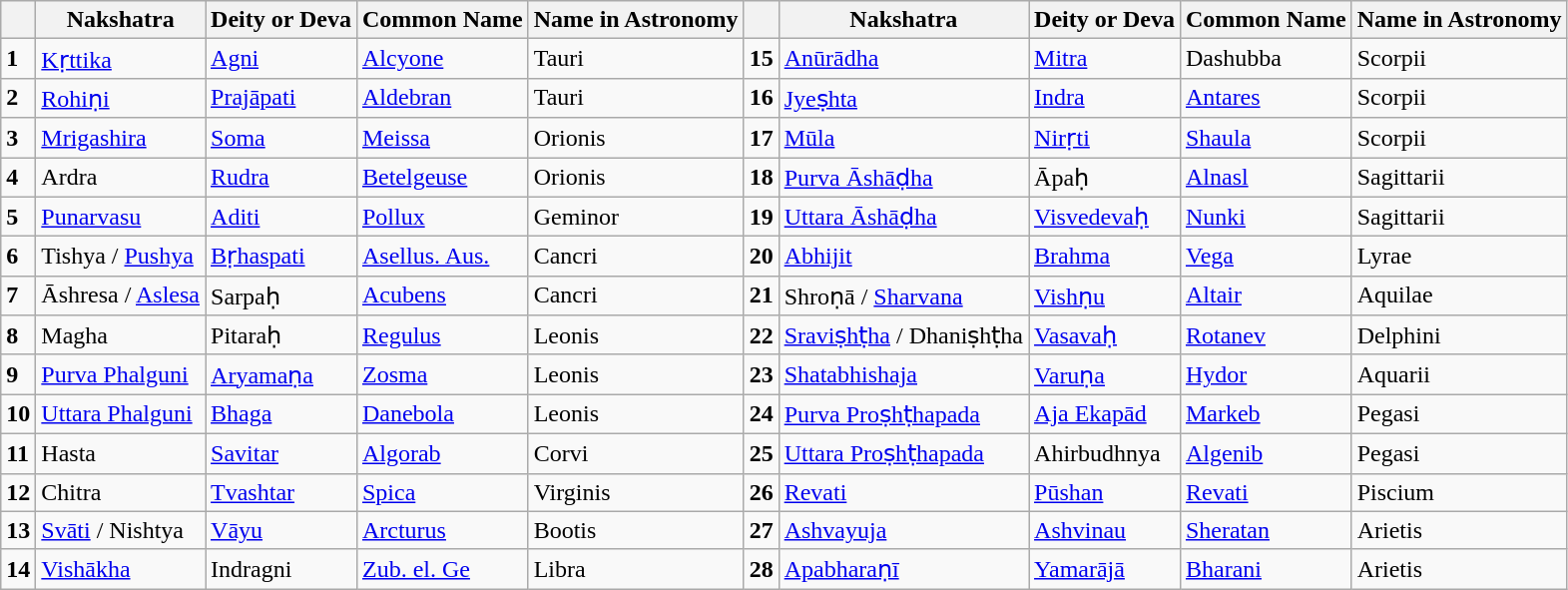<table class="wikitable">
<tr>
<th></th>
<th>Nakshatra</th>
<th>Deity or Deva</th>
<th>Common Name</th>
<th>Name in Astronomy</th>
<th></th>
<th>Nakshatra</th>
<th>Deity or Deva</th>
<th>Common Name</th>
<th>Name in Astronomy</th>
</tr>
<tr>
<td><strong>1</strong></td>
<td><a href='#'>Kṛttika</a></td>
<td><a href='#'>Agni</a></td>
<td><a href='#'>Alcyone</a></td>
<td>Tauri</td>
<td><strong>15</strong></td>
<td><a href='#'>Anūrādha</a></td>
<td><a href='#'>Mitra</a></td>
<td>Dashubba</td>
<td>Scorpii</td>
</tr>
<tr>
<td><strong>2</strong></td>
<td><a href='#'>Rohiṇi</a></td>
<td><a href='#'>Prajāpati</a></td>
<td><a href='#'>Aldebran</a></td>
<td>Tauri</td>
<td><strong>16</strong></td>
<td><a href='#'>Jyeṣhta</a></td>
<td><a href='#'>Indra</a></td>
<td><a href='#'>Antares</a></td>
<td>Scorpii</td>
</tr>
<tr>
<td><strong>3</strong></td>
<td><a href='#'>Mrigashira</a></td>
<td><a href='#'>Soma</a></td>
<td><a href='#'>Meissa</a></td>
<td>Orionis</td>
<td><strong>17</strong></td>
<td><a href='#'>Mūla</a></td>
<td><a href='#'>Nirṛti</a></td>
<td><a href='#'>Shaula</a></td>
<td>Scorpii</td>
</tr>
<tr>
<td><strong>4</strong></td>
<td>Ardra</td>
<td><a href='#'>Rudra</a></td>
<td><a href='#'>Betelgeuse</a></td>
<td>Orionis</td>
<td><strong>18</strong></td>
<td><a href='#'>Purva Āshāḍha</a></td>
<td>Āpaḥ</td>
<td><a href='#'>Alnasl</a></td>
<td>Sagittarii</td>
</tr>
<tr>
<td><strong>5</strong></td>
<td><a href='#'>Punarvasu</a></td>
<td><a href='#'>Aditi</a></td>
<td><a href='#'>Pollux</a></td>
<td>Geminor</td>
<td><strong>19</strong></td>
<td><a href='#'>Uttara Āshāḍha</a></td>
<td><a href='#'>Visvedevaḥ</a></td>
<td><a href='#'>Nunki</a></td>
<td>Sagittarii</td>
</tr>
<tr>
<td><strong>6</strong></td>
<td>Tishya / <a href='#'>Pushya</a></td>
<td><a href='#'>Bṛhaspati</a></td>
<td><a href='#'>Asellus. Aus.</a></td>
<td>Cancri</td>
<td><strong>20</strong></td>
<td><a href='#'>Abhijit</a></td>
<td><a href='#'>Brahma</a></td>
<td><a href='#'>Vega</a></td>
<td>Lyrae</td>
</tr>
<tr>
<td><strong>7</strong></td>
<td>Āshresa / <a href='#'>Aslesa</a></td>
<td>Sarpaḥ</td>
<td><a href='#'>Acubens</a></td>
<td>Cancri</td>
<td><strong>21</strong></td>
<td>Shroṇā / <a href='#'>Sharvana</a></td>
<td><a href='#'>Vishṇu</a></td>
<td><a href='#'>Altair</a></td>
<td>Aquilae</td>
</tr>
<tr>
<td><strong>8</strong></td>
<td>Magha</td>
<td>Pitaraḥ</td>
<td><a href='#'>Regulus</a></td>
<td>Leonis</td>
<td><strong>22</strong></td>
<td><a href='#'>Sraviṣhṭha</a> / Dhaniṣhṭha</td>
<td><a href='#'>Vasavaḥ</a></td>
<td><a href='#'>Rotanev</a></td>
<td>Delphini</td>
</tr>
<tr>
<td><strong>9</strong></td>
<td><a href='#'>Purva Phalguni</a></td>
<td><a href='#'>Aryamaṇa</a></td>
<td><a href='#'>Zosma</a></td>
<td>Leonis</td>
<td><strong>23</strong></td>
<td><a href='#'>Shatabhishaja</a></td>
<td><a href='#'>Varuṇa</a></td>
<td><a href='#'>Hydor</a></td>
<td>Aquarii</td>
</tr>
<tr>
<td><strong>10</strong></td>
<td><a href='#'>Uttara Phalguni</a></td>
<td><a href='#'>Bhaga</a></td>
<td><a href='#'>Danebola</a></td>
<td>Leonis</td>
<td><strong>24</strong></td>
<td><a href='#'>Purva Proṣhṭhapada</a></td>
<td><a href='#'>Aja Ekapād</a></td>
<td><a href='#'>Markeb</a></td>
<td>Pegasi</td>
</tr>
<tr>
<td><strong>11</strong></td>
<td>Hasta</td>
<td><a href='#'>Savitar</a></td>
<td><a href='#'>Algorab</a></td>
<td>Corvi</td>
<td><strong>25</strong></td>
<td><a href='#'>Uttara Proṣhṭhapada</a></td>
<td>Ahirbudhnya</td>
<td><a href='#'>Algenib</a></td>
<td>Pegasi</td>
</tr>
<tr>
<td><strong>12</strong></td>
<td>Chitra</td>
<td><a href='#'>Tvashtar</a></td>
<td><a href='#'>Spica</a></td>
<td>Virginis</td>
<td><strong>26</strong></td>
<td><a href='#'>Revati</a></td>
<td><a href='#'>Pūshan</a></td>
<td><a href='#'>Revati</a></td>
<td>Piscium</td>
</tr>
<tr>
<td><strong>13</strong></td>
<td><a href='#'>Svāti</a> / Nishtya</td>
<td><a href='#'>Vāyu</a></td>
<td><a href='#'>Arcturus</a></td>
<td>Bootis</td>
<td><strong>27</strong></td>
<td><a href='#'>Ashvayuja</a></td>
<td><a href='#'>Ashvinau</a></td>
<td><a href='#'>Sheratan</a></td>
<td>Arietis</td>
</tr>
<tr>
<td><strong>14</strong></td>
<td><a href='#'>Vishākha</a></td>
<td>Indragni</td>
<td><a href='#'>Zub. el. Ge</a></td>
<td>Libra</td>
<td><strong>28</strong></td>
<td><a href='#'>Apabharaṇī</a></td>
<td><a href='#'>Yamarājā</a></td>
<td><a href='#'>Bharani</a></td>
<td>Arietis</td>
</tr>
</table>
